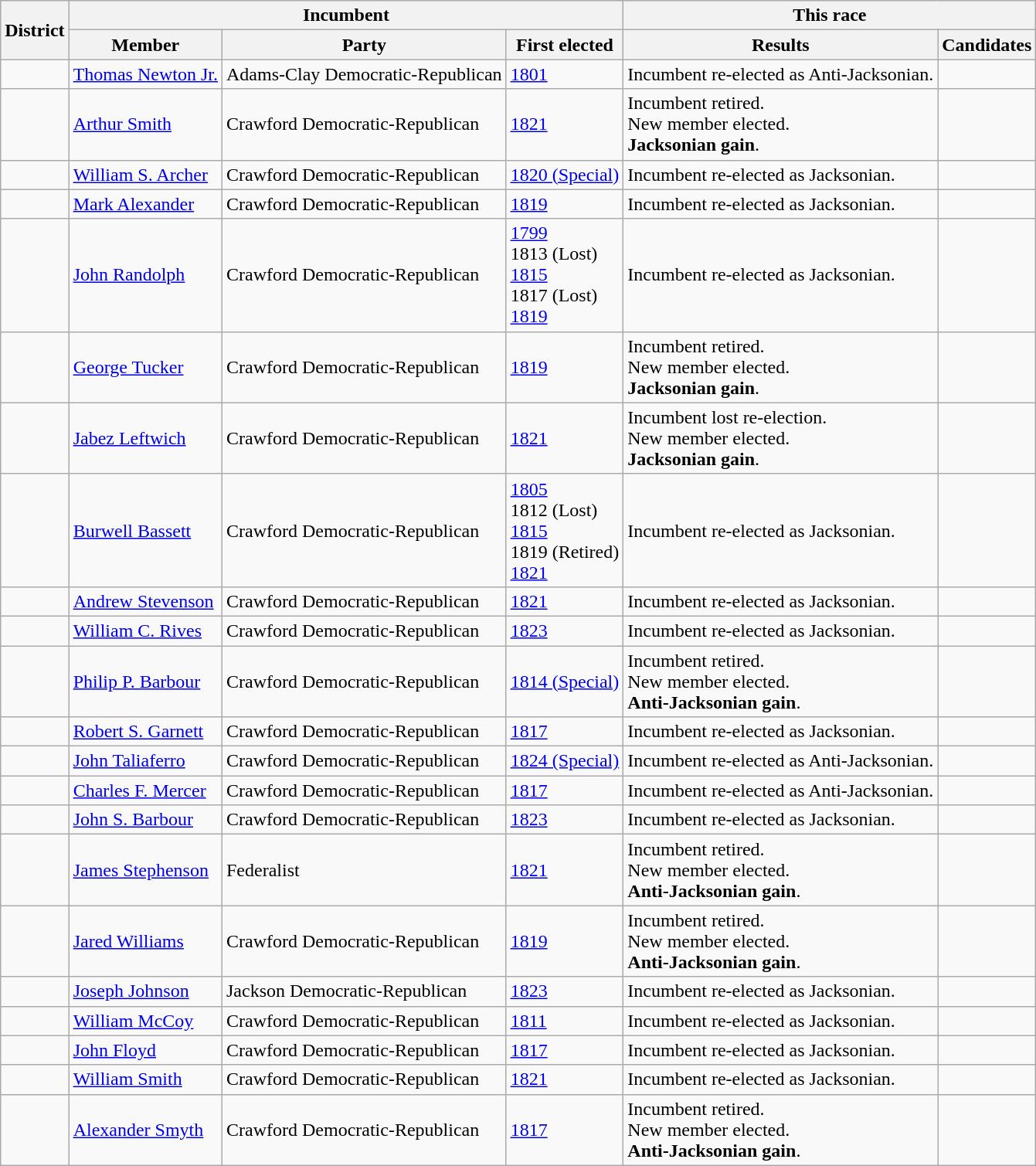<table class=wikitable>
<tr>
<th rowspan=2>District</th>
<th colspan=3>Incumbent</th>
<th colspan=2>This race</th>
</tr>
<tr>
<th>Member</th>
<th>Party</th>
<th>First elected</th>
<th>Results</th>
<th>Candidates</th>
</tr>
<tr>
<td></td>
<td><a href='#'>Thomas Newton Jr.</a></td>
<td>Adams-Clay Democratic-Republican</td>
<td><a href='#'>1801</a></td>
<td>Incumbent re-elected as Anti-Jacksonian.</td>
<td nowrap></td>
</tr>
<tr>
<td></td>
<td><a href='#'>Arthur Smith</a></td>
<td>Crawford Democratic-Republican</td>
<td><a href='#'>1821</a></td>
<td>Incumbent retired.<br>New member elected.<br><strong>Jacksonian gain</strong>.</td>
<td nowrap></td>
</tr>
<tr>
<td></td>
<td><a href='#'>William S. Archer</a></td>
<td>Crawford Democratic-Republican</td>
<td><a href='#'>1820 (Special)</a></td>
<td>Incumbent re-elected as Jacksonian.</td>
<td nowrap></td>
</tr>
<tr>
<td></td>
<td><a href='#'>Mark Alexander</a></td>
<td>Crawford Democratic-Republican</td>
<td><a href='#'>1819</a></td>
<td>Incumbent re-elected as Jacksonian.</td>
<td nowrap></td>
</tr>
<tr>
<td></td>
<td><a href='#'>John Randolph</a></td>
<td>Crawford Democratic-Republican</td>
<td><a href='#'>1799</a><br>1813 (Lost)<br><a href='#'>1815</a><br>1817 (Lost)<br><a href='#'>1819</a></td>
<td>Incumbent re-elected as Jacksonian.</td>
<td nowrap></td>
</tr>
<tr>
<td></td>
<td><a href='#'>George Tucker</a></td>
<td>Crawford Democratic-Republican</td>
<td><a href='#'>1819</a></td>
<td>Incumbent retired.<br>New member elected.<br><strong>Jacksonian gain</strong>.</td>
<td nowrap></td>
</tr>
<tr>
<td></td>
<td><a href='#'>Jabez Leftwich</a></td>
<td>Crawford Democratic-Republican</td>
<td><a href='#'>1821</a></td>
<td>Incumbent lost re-election.<br>New member elected.<br><strong>Jacksonian gain</strong>.</td>
<td nowrap></td>
</tr>
<tr>
<td></td>
<td><a href='#'>Burwell Bassett</a></td>
<td>Crawford Democratic-Republican</td>
<td><a href='#'>1805</a><br>1812 (Lost)<br><a href='#'>1815</a><br>1819 (Retired)<br><a href='#'>1821</a></td>
<td>Incumbent re-elected as Jacksonian.</td>
<td nowrap></td>
</tr>
<tr>
<td></td>
<td><a href='#'>Andrew Stevenson</a></td>
<td>Crawford Democratic-Republican</td>
<td><a href='#'>1821</a></td>
<td>Incumbent re-elected as Jacksonian.</td>
<td nowrap></td>
</tr>
<tr>
<td></td>
<td><a href='#'>William C. Rives</a></td>
<td>Crawford Democratic-Republican</td>
<td><a href='#'>1823</a></td>
<td>Incumbent re-elected as Jacksonian.</td>
<td nowrap></td>
</tr>
<tr>
<td></td>
<td><a href='#'>Philip P. Barbour</a></td>
<td>Crawford Democratic-Republican</td>
<td><a href='#'>1814 (Special)</a></td>
<td>Incumbent retired.<br>New member elected.<br><strong>Anti-Jacksonian gain</strong>.</td>
<td nowrap></td>
</tr>
<tr>
<td></td>
<td><a href='#'>Robert S. Garnett</a></td>
<td>Crawford Democratic-Republican</td>
<td><a href='#'>1817</a></td>
<td>Incumbent re-elected as Jacksonian.</td>
<td nowrap></td>
</tr>
<tr>
<td></td>
<td><a href='#'>John Taliaferro</a></td>
<td>Crawford Democratic-Republican</td>
<td><a href='#'>1824 (Special)</a></td>
<td>Incumbent re-elected as Anti-Jacksonian.</td>
<td nowrap></td>
</tr>
<tr>
<td></td>
<td><a href='#'>Charles F. Mercer</a></td>
<td>Crawford Democratic-Republican</td>
<td><a href='#'>1817</a></td>
<td>Incumbent re-elected as Anti-Jacksonian.</td>
<td nowrap></td>
</tr>
<tr>
<td></td>
<td><a href='#'>John S. Barbour</a></td>
<td>Crawford Democratic-Republican</td>
<td><a href='#'>1823</a></td>
<td>Incumbent re-elected as Jacksonian.</td>
<td nowrap></td>
</tr>
<tr>
<td></td>
<td><a href='#'>James Stephenson</a></td>
<td>Federalist</td>
<td><a href='#'>1821</a></td>
<td>Incumbent retired.<br>New member elected.<br><strong>Anti-Jacksonian gain</strong>.</td>
<td nowrap></td>
</tr>
<tr>
<td></td>
<td><a href='#'>Jared Williams</a></td>
<td>Crawford Democratic-Republican</td>
<td><a href='#'>1819</a></td>
<td>Incumbent retired.<br>New member elected.<br><strong>Anti-Jacksonian gain</strong>.</td>
<td nowrap></td>
</tr>
<tr>
<td></td>
<td><a href='#'>Joseph Johnson</a></td>
<td>Jackson Democratic-Republican</td>
<td><a href='#'>1823</a></td>
<td>Incumbent re-elected as Jacksonian.</td>
<td nowrap></td>
</tr>
<tr>
<td></td>
<td><a href='#'>William McCoy</a></td>
<td>Crawford Democratic-Republican</td>
<td><a href='#'>1811</a></td>
<td>Incumbent re-elected as Jacksonian.</td>
<td nowrap></td>
</tr>
<tr>
<td></td>
<td><a href='#'>John Floyd</a></td>
<td>Crawford Democratic-Republican</td>
<td><a href='#'>1817</a></td>
<td>Incumbent re-elected as Jacksonian.</td>
<td nowrap></td>
</tr>
<tr>
<td></td>
<td><a href='#'>William Smith</a></td>
<td>Crawford Democratic-Republican</td>
<td><a href='#'>1821</a></td>
<td>Incumbent re-elected as Jacksonian.</td>
<td nowrap></td>
</tr>
<tr>
<td></td>
<td><a href='#'>Alexander Smyth</a></td>
<td>Crawford Democratic-Republican</td>
<td><a href='#'>1817</a></td>
<td>Incumbent retired.<br>New member elected.<br><strong>Anti-Jacksonian gain</strong>.</td>
<td nowrap></td>
</tr>
</table>
